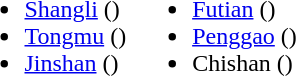<table>
<tr>
<td valign="top"><br><ul><li><a href='#'>Shangli</a> ()</li><li><a href='#'>Tongmu</a> ()</li><li><a href='#'>Jinshan</a> ()</li></ul></td>
<td valign="top"><br><ul><li><a href='#'>Futian</a> ()</li><li><a href='#'>Penggao</a> ()</li><li>Chishan ()</li></ul></td>
</tr>
</table>
